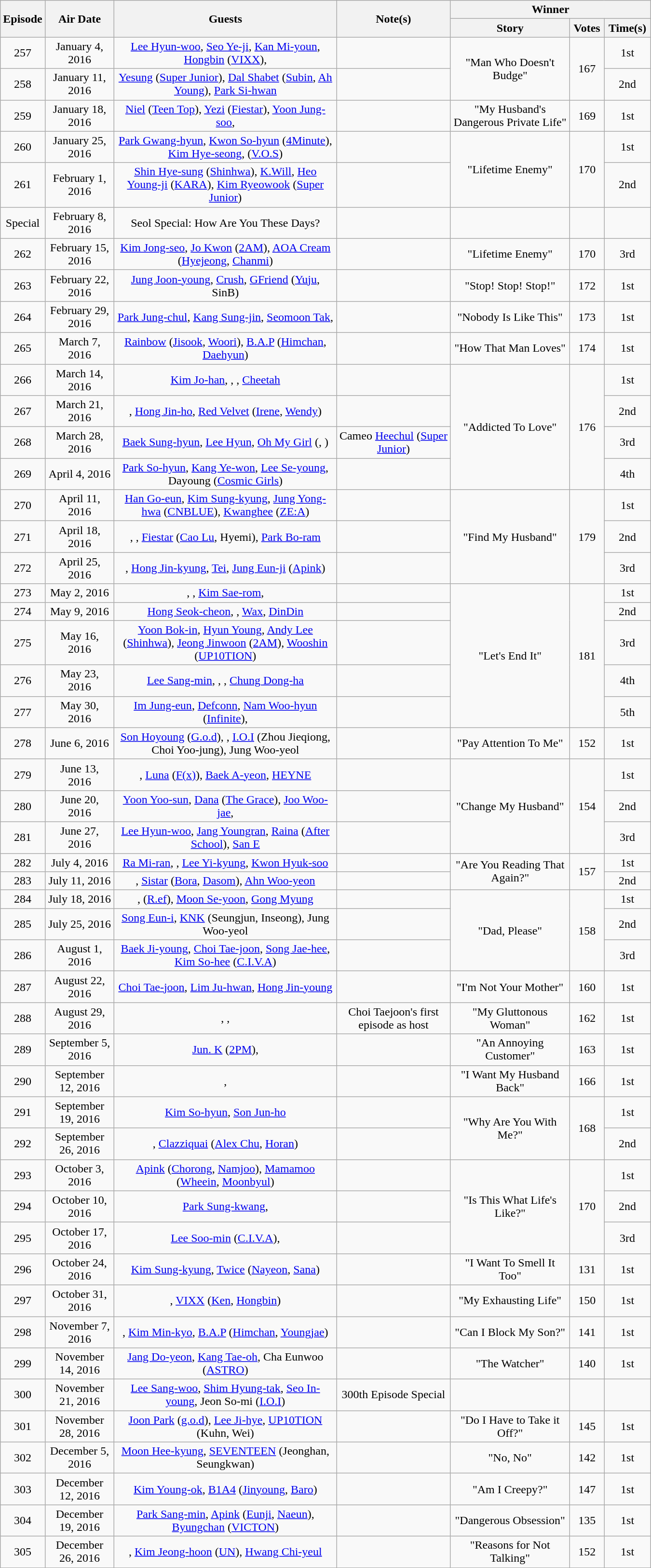<table class="wikitable" style="text-align:center;" width="900px">
<tr>
<th rowspan=2>Episode</th>
<th rowspan=2>Air Date</th>
<th rowspan=2 width="300">Guests</th>
<th rowspan=2 width="150">Note(s)</th>
<th colspan=3 width="450">Winner</th>
</tr>
<tr>
<th>Story</th>
<th>Votes</th>
<th>Time(s)</th>
</tr>
<tr>
<td>257</td>
<td>January 4, 2016</td>
<td><a href='#'>Lee Hyun-woo</a>, <a href='#'>Seo Ye-ji</a>, <a href='#'>Kan Mi-youn</a>, <a href='#'>Hongbin</a> (<a href='#'>VIXX</a>), </td>
<td></td>
<td rowspan=2>"Man Who Doesn't Budge"</td>
<td rowspan=2>167</td>
<td>1st</td>
</tr>
<tr>
<td>258</td>
<td>January 11, 2016</td>
<td><a href='#'>Yesung</a> (<a href='#'>Super Junior</a>), <a href='#'>Dal Shabet</a> (<a href='#'>Subin</a>, <a href='#'>Ah Young</a>), <a href='#'>Park Si-hwan</a></td>
<td></td>
<td>2nd</td>
</tr>
<tr>
<td>259</td>
<td>January 18, 2016</td>
<td><a href='#'>Niel</a> (<a href='#'>Teen Top</a>), <a href='#'>Yezi</a> (<a href='#'>Fiestar</a>), <a href='#'>Yoon Jung-soo</a>, </td>
<td></td>
<td>"My Husband's Dangerous Private Life"</td>
<td>169</td>
<td>1st</td>
</tr>
<tr>
<td>260</td>
<td>January 25, 2016</td>
<td><a href='#'>Park Gwang-hyun</a>, <a href='#'>Kwon So-hyun</a> (<a href='#'>4Minute</a>), <a href='#'>Kim Hye-seong</a>,  (<a href='#'>V.O.S</a>)</td>
<td></td>
<td rowspan=2>"Lifetime Enemy"</td>
<td rowspan=2>170</td>
<td>1st</td>
</tr>
<tr>
<td>261</td>
<td>February 1, 2016</td>
<td><a href='#'>Shin Hye-sung</a> (<a href='#'>Shinhwa</a>), <a href='#'>K.Will</a>, <a href='#'>Heo Young-ji</a> (<a href='#'>KARA</a>), <a href='#'>Kim Ryeowook</a> (<a href='#'>Super Junior</a>)</td>
<td></td>
<td>2nd</td>
</tr>
<tr>
<td>Special</td>
<td>February 8, 2016</td>
<td>Seol Special: How Are You These Days?</td>
<td></td>
<td></td>
<td></td>
<td></td>
</tr>
<tr>
<td>262</td>
<td>February 15, 2016</td>
<td><a href='#'>Kim Jong-seo</a>, <a href='#'>Jo Kwon</a> (<a href='#'>2AM</a>), <a href='#'>AOA Cream</a> (<a href='#'>Hyejeong</a>, <a href='#'>Chanmi</a>)</td>
<td></td>
<td>"Lifetime Enemy"</td>
<td>170</td>
<td>3rd</td>
</tr>
<tr>
<td>263</td>
<td>February 22, 2016</td>
<td><a href='#'>Jung Joon-young</a>, <a href='#'>Crush</a>, <a href='#'>GFriend</a> (<a href='#'>Yuju</a>, SinB)</td>
<td></td>
<td>"Stop! Stop! Stop!"</td>
<td>172</td>
<td>1st</td>
</tr>
<tr>
<td>264</td>
<td>February 29, 2016</td>
<td><a href='#'>Park Jung-chul</a>, <a href='#'>Kang Sung-jin</a>, <a href='#'>Seomoon Tak</a>, </td>
<td></td>
<td>"Nobody Is Like This"</td>
<td>173</td>
<td>1st</td>
</tr>
<tr>
<td>265</td>
<td>March 7, 2016</td>
<td><a href='#'>Rainbow</a> (<a href='#'>Jisook</a>, <a href='#'>Woori</a>), <a href='#'>B.A.P</a> (<a href='#'>Himchan</a>, <a href='#'>Daehyun</a>)</td>
<td></td>
<td>"How That Man Loves"</td>
<td>174</td>
<td>1st</td>
</tr>
<tr>
<td>266</td>
<td>March 14, 2016</td>
<td><a href='#'>Kim Jo-han</a>, , , <a href='#'>Cheetah</a></td>
<td></td>
<td rowspan=4>"Addicted To Love"</td>
<td rowspan=4>176</td>
<td>1st</td>
</tr>
<tr>
<td>267</td>
<td>March 21, 2016</td>
<td>, <a href='#'>Hong Jin-ho</a>, <a href='#'>Red Velvet</a> (<a href='#'>Irene</a>, <a href='#'>Wendy</a>)</td>
<td></td>
<td>2nd</td>
</tr>
<tr>
<td>268</td>
<td>March 28, 2016</td>
<td><a href='#'>Baek Sung-hyun</a>, <a href='#'>Lee Hyun</a>, <a href='#'>Oh My Girl</a> (, )</td>
<td>Cameo <a href='#'>Heechul</a> (<a href='#'>Super Junior</a>)</td>
<td>3rd</td>
</tr>
<tr>
<td>269</td>
<td>April 4, 2016</td>
<td><a href='#'>Park So-hyun</a>, <a href='#'>Kang Ye-won</a>, <a href='#'>Lee Se-young</a>, Dayoung (<a href='#'>Cosmic Girls</a>)</td>
<td></td>
<td>4th</td>
</tr>
<tr>
<td>270</td>
<td>April 11, 2016</td>
<td><a href='#'>Han Go-eun</a>, <a href='#'>Kim Sung-kyung</a>, <a href='#'>Jung Yong-hwa</a> (<a href='#'>CNBLUE</a>), <a href='#'>Kwanghee</a> (<a href='#'>ZE:A</a>)</td>
<td></td>
<td rowspan=3>"Find My Husband"</td>
<td rowspan=3>179</td>
<td>1st</td>
</tr>
<tr>
<td>271</td>
<td>April 18, 2016</td>
<td>, , <a href='#'>Fiestar</a> (<a href='#'>Cao Lu</a>, Hyemi), <a href='#'>Park Bo-ram</a></td>
<td></td>
<td>2nd</td>
</tr>
<tr>
<td>272</td>
<td>April 25, 2016</td>
<td>, <a href='#'>Hong Jin-kyung</a>, <a href='#'>Tei</a>, <a href='#'>Jung Eun-ji</a> (<a href='#'>Apink</a>)</td>
<td></td>
<td>3rd</td>
</tr>
<tr>
<td>273</td>
<td>May 2, 2016</td>
<td>, , <a href='#'>Kim Sae-rom</a>, </td>
<td></td>
<td rowspan=5>"Let's End It"</td>
<td rowspan=5>181</td>
<td>1st</td>
</tr>
<tr>
<td>274</td>
<td>May 9, 2016</td>
<td><a href='#'>Hong Seok-cheon</a>, , <a href='#'>Wax</a>, <a href='#'>DinDin</a></td>
<td></td>
<td>2nd</td>
</tr>
<tr>
<td>275</td>
<td>May 16, 2016</td>
<td><a href='#'>Yoon Bok-in</a>, <a href='#'>Hyun Young</a>, <a href='#'>Andy Lee</a> (<a href='#'>Shinhwa</a>), <a href='#'>Jeong Jinwoon</a> (<a href='#'>2AM</a>), <a href='#'>Wooshin</a> (<a href='#'>UP10TION</a>)</td>
<td></td>
<td>3rd</td>
</tr>
<tr>
<td>276</td>
<td>May 23, 2016</td>
<td><a href='#'>Lee Sang-min</a>, , , <a href='#'>Chung Dong-ha</a></td>
<td></td>
<td>4th</td>
</tr>
<tr>
<td>277</td>
<td>May 30, 2016</td>
<td><a href='#'>Im Jung-eun</a>, <a href='#'>Defconn</a>, <a href='#'>Nam Woo-hyun</a> (<a href='#'>Infinite</a>), </td>
<td></td>
<td>5th</td>
</tr>
<tr>
<td>278</td>
<td>June 6, 2016</td>
<td><a href='#'>Son Hoyoung</a> (<a href='#'>G.o.d</a>), , <a href='#'>I.O.I</a> (Zhou Jieqiong, Choi Yoo-jung), Jung Woo-yeol</td>
<td></td>
<td>"Pay Attention To Me"</td>
<td>152</td>
<td>1st</td>
</tr>
<tr>
<td>279</td>
<td>June 13, 2016</td>
<td>, <a href='#'>Luna</a> (<a href='#'>F(x)</a>), <a href='#'>Baek A-yeon</a>, <a href='#'>HEYNE</a></td>
<td></td>
<td rowspan=3>"Change My Husband"</td>
<td rowspan=3>154</td>
<td>1st</td>
</tr>
<tr>
<td>280</td>
<td>June 20, 2016</td>
<td><a href='#'>Yoon Yoo-sun</a>, <a href='#'>Dana</a> (<a href='#'>The Grace</a>), <a href='#'>Joo Woo-jae</a>, </td>
<td></td>
<td>2nd</td>
</tr>
<tr>
<td>281</td>
<td>June 27, 2016</td>
<td><a href='#'>Lee Hyun-woo</a>, <a href='#'>Jang Youngran</a>, <a href='#'>Raina</a> (<a href='#'>After School</a>), <a href='#'>San E</a></td>
<td></td>
<td>3rd</td>
</tr>
<tr>
<td>282</td>
<td>July 4, 2016</td>
<td><a href='#'>Ra Mi-ran</a>, , <a href='#'>Lee Yi-kyung</a>, <a href='#'>Kwon Hyuk-soo</a></td>
<td></td>
<td rowspan=2>"Are You Reading That Again?"</td>
<td rowspan=2>157</td>
<td>1st</td>
</tr>
<tr>
<td>283</td>
<td>July 11, 2016</td>
<td>, <a href='#'>Sistar</a> (<a href='#'>Bora</a>, <a href='#'>Dasom</a>), <a href='#'>Ahn Woo-yeon</a></td>
<td></td>
<td>2nd</td>
</tr>
<tr>
<td>284</td>
<td>July 18, 2016</td>
<td>,  (<a href='#'>R.ef</a>), <a href='#'>Moon Se-yoon</a>, <a href='#'>Gong Myung</a></td>
<td></td>
<td rowspan=3>"Dad, Please"</td>
<td rowspan=3>158</td>
<td>1st</td>
</tr>
<tr>
<td>285</td>
<td>July 25, 2016</td>
<td><a href='#'>Song Eun-i</a>, <a href='#'>KNK</a> (Seungjun, Inseong), Jung Woo-yeol</td>
<td></td>
<td>2nd</td>
</tr>
<tr>
<td>286</td>
<td>August 1, 2016</td>
<td><a href='#'>Baek Ji-young</a>, <a href='#'>Choi Tae-joon</a>, <a href='#'>Song Jae-hee</a>, <a href='#'>Kim So-hee</a> (<a href='#'>C.I.V.A</a>)</td>
<td></td>
<td>3rd</td>
</tr>
<tr>
<td>287</td>
<td>August 22, 2016</td>
<td><a href='#'>Choi Tae-joon</a>, <a href='#'>Lim Ju-hwan</a>, <a href='#'>Hong Jin-young</a></td>
<td></td>
<td>"I'm Not Your Mother"</td>
<td>160</td>
<td>1st</td>
</tr>
<tr>
<td>288</td>
<td>August 29, 2016</td>
<td>, , </td>
<td>Choi Taejoon's first episode as host</td>
<td>"My Gluttonous Woman"</td>
<td>162</td>
<td>1st</td>
</tr>
<tr>
<td>289</td>
<td>September 5, 2016</td>
<td><a href='#'>Jun. K</a> (<a href='#'>2PM</a>), </td>
<td></td>
<td>"An Annoying Customer"</td>
<td>163</td>
<td>1st</td>
</tr>
<tr>
<td>290</td>
<td>September 12, 2016</td>
<td>, </td>
<td></td>
<td>"I Want My Husband Back"</td>
<td>166</td>
<td>1st</td>
</tr>
<tr>
<td>291</td>
<td>September 19, 2016</td>
<td><a href='#'>Kim So-hyun</a>, <a href='#'>Son Jun-ho</a></td>
<td></td>
<td rowspan=2>"Why Are You With Me?"</td>
<td rowspan=2>168</td>
<td>1st</td>
</tr>
<tr>
<td>292</td>
<td>September 26, 2016</td>
<td>, <a href='#'>Clazziquai</a> (<a href='#'>Alex Chu</a>, <a href='#'>Horan</a>)</td>
<td></td>
<td>2nd</td>
</tr>
<tr>
<td>293</td>
<td>October 3, 2016</td>
<td><a href='#'>Apink</a> (<a href='#'>Chorong</a>, <a href='#'>Namjoo</a>), <a href='#'>Mamamoo</a> (<a href='#'>Wheein</a>, <a href='#'>Moonbyul</a>)</td>
<td></td>
<td rowspan=3>"Is This What Life's Like?"</td>
<td rowspan=3>170</td>
<td>1st</td>
</tr>
<tr>
<td>294</td>
<td>October 10, 2016</td>
<td><a href='#'>Park Sung-kwang</a>, </td>
<td></td>
<td>2nd</td>
</tr>
<tr>
<td>295</td>
<td>October 17, 2016</td>
<td><a href='#'>Lee Soo-min</a> (<a href='#'>C.I.V.A</a>), </td>
<td></td>
<td>3rd</td>
</tr>
<tr>
<td>296</td>
<td>October 24, 2016</td>
<td><a href='#'>Kim Sung-kyung</a>, <a href='#'>Twice</a> (<a href='#'>Nayeon</a>, <a href='#'>Sana</a>)</td>
<td></td>
<td>"I Want To Smell It Too"</td>
<td>131</td>
<td>1st</td>
</tr>
<tr>
<td>297</td>
<td>October 31, 2016</td>
<td>, <a href='#'>VIXX</a> (<a href='#'>Ken</a>, <a href='#'>Hongbin</a>)</td>
<td></td>
<td>"My Exhausting Life"</td>
<td>150</td>
<td>1st</td>
</tr>
<tr>
<td>298</td>
<td>November 7, 2016</td>
<td>, <a href='#'>Kim Min-kyo</a>, <a href='#'>B.A.P</a> (<a href='#'>Himchan</a>, <a href='#'>Youngjae</a>)</td>
<td></td>
<td>"Can I Block My Son?"</td>
<td>141</td>
<td>1st</td>
</tr>
<tr>
<td>299</td>
<td>November 14, 2016</td>
<td><a href='#'>Jang Do-yeon</a>, <a href='#'>Kang Tae-oh</a>, Cha Eunwoo (<a href='#'>ASTRO</a>)</td>
<td></td>
<td>"The Watcher"</td>
<td>140</td>
<td>1st</td>
</tr>
<tr>
<td>300</td>
<td>November 21, 2016</td>
<td><a href='#'>Lee Sang-woo</a>, <a href='#'>Shim Hyung-tak</a>, <a href='#'>Seo In-young</a>, Jeon So-mi (<a href='#'>I.O.I</a>)</td>
<td>300th Episode Special</td>
<td></td>
<td></td>
<td></td>
</tr>
<tr>
<td>301</td>
<td>November 28, 2016</td>
<td><a href='#'>Joon Park</a> (<a href='#'>g.o.d</a>), <a href='#'>Lee Ji-hye</a>, <a href='#'>UP10TION</a> (Kuhn, Wei)</td>
<td></td>
<td>"Do I Have to Take it Off?"</td>
<td>145</td>
<td>1st</td>
</tr>
<tr>
<td>302</td>
<td>December 5, 2016</td>
<td><a href='#'>Moon Hee-kyung</a>, <a href='#'>SEVENTEEN</a> (Jeonghan, Seungkwan)</td>
<td></td>
<td>"No, No"</td>
<td>142</td>
<td>1st</td>
</tr>
<tr>
<td>303</td>
<td>December 12, 2016</td>
<td><a href='#'>Kim Young-ok</a>, <a href='#'>B1A4</a> (<a href='#'>Jinyoung</a>, <a href='#'>Baro</a>)</td>
<td></td>
<td>"Am I Creepy?"</td>
<td>147</td>
<td>1st</td>
</tr>
<tr>
<td>304</td>
<td>December 19, 2016</td>
<td><a href='#'>Park Sang-min</a>, <a href='#'>Apink</a> (<a href='#'>Eunji</a>, <a href='#'>Naeun</a>), <a href='#'>Byungchan</a> (<a href='#'>VICTON</a>)</td>
<td></td>
<td>"Dangerous Obsession"</td>
<td>135</td>
<td>1st</td>
</tr>
<tr>
<td>305</td>
<td>December 26, 2016</td>
<td>, <a href='#'>Kim Jeong-hoon</a> (<a href='#'>UN</a>), <a href='#'>Hwang Chi-yeul</a></td>
<td></td>
<td>"Reasons for Not Talking"</td>
<td>152</td>
<td>1st</td>
</tr>
</table>
